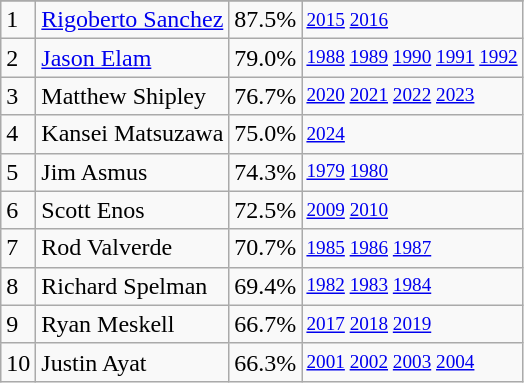<table class="wikitable">
<tr>
</tr>
<tr>
<td>1</td>
<td><a href='#'>Rigoberto Sanchez</a></td>
<td><abbr>87.5%</abbr></td>
<td style="font-size:80%;"><a href='#'>2015</a> <a href='#'>2016</a></td>
</tr>
<tr>
<td>2</td>
<td><a href='#'>Jason Elam</a></td>
<td><abbr>79.0%</abbr></td>
<td style="font-size:80%;"><a href='#'>1988</a> <a href='#'>1989</a> <a href='#'>1990</a> <a href='#'>1991</a> <a href='#'>1992</a></td>
</tr>
<tr>
<td>3</td>
<td>Matthew Shipley</td>
<td><abbr>76.7%</abbr></td>
<td style="font-size:80%;"><a href='#'>2020</a> <a href='#'>2021</a> <a href='#'>2022</a> <a href='#'>2023</a></td>
</tr>
<tr>
<td>4</td>
<td>Kansei Matsuzawa</td>
<td><abbr>75.0%</abbr></td>
<td style="font-size:80%;"><a href='#'>2024</a></td>
</tr>
<tr>
<td>5</td>
<td>Jim Asmus</td>
<td><abbr>74.3%</abbr></td>
<td style="font-size:80%;"><a href='#'>1979</a> <a href='#'>1980</a></td>
</tr>
<tr>
<td>6</td>
<td>Scott Enos</td>
<td><abbr>72.5%</abbr></td>
<td style="font-size:80%;"><a href='#'>2009</a> <a href='#'>2010</a></td>
</tr>
<tr>
<td>7</td>
<td>Rod Valverde</td>
<td><abbr>70.7%</abbr></td>
<td style="font-size:80%;"><a href='#'>1985</a> <a href='#'>1986</a> <a href='#'>1987</a></td>
</tr>
<tr>
<td>8</td>
<td>Richard Spelman</td>
<td><abbr>69.4%</abbr></td>
<td style="font-size:80%;"><a href='#'>1982</a> <a href='#'>1983</a> <a href='#'>1984</a></td>
</tr>
<tr>
<td>9</td>
<td>Ryan Meskell</td>
<td><abbr>66.7%</abbr></td>
<td style="font-size:80%;"><a href='#'>2017</a> <a href='#'>2018</a> <a href='#'>2019</a></td>
</tr>
<tr>
<td>10</td>
<td>Justin Ayat</td>
<td><abbr>66.3%</abbr></td>
<td style="font-size:80%;"><a href='#'>2001</a> <a href='#'>2002</a> <a href='#'>2003</a> <a href='#'>2004</a><br></td>
</tr>
</table>
